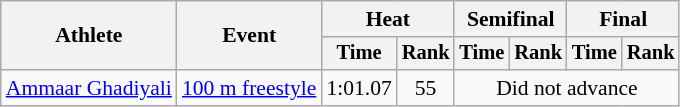<table class=wikitable style="font-size:90%">
<tr>
<th rowspan="2">Athlete</th>
<th rowspan="2">Event</th>
<th colspan="2">Heat</th>
<th colspan="2">Semifinal</th>
<th colspan="2">Final</th>
</tr>
<tr style="font-size:95%">
<th>Time</th>
<th>Rank</th>
<th>Time</th>
<th>Rank</th>
<th>Time</th>
<th>Rank</th>
</tr>
<tr align=center>
<td align=left><a href='#'>Ammaar Ghadiyali</a></td>
<td align=left><a href='#'>100 m freestyle</a></td>
<td>1:01.07</td>
<td>55</td>
<td colspan=4>Did not advance</td>
</tr>
</table>
